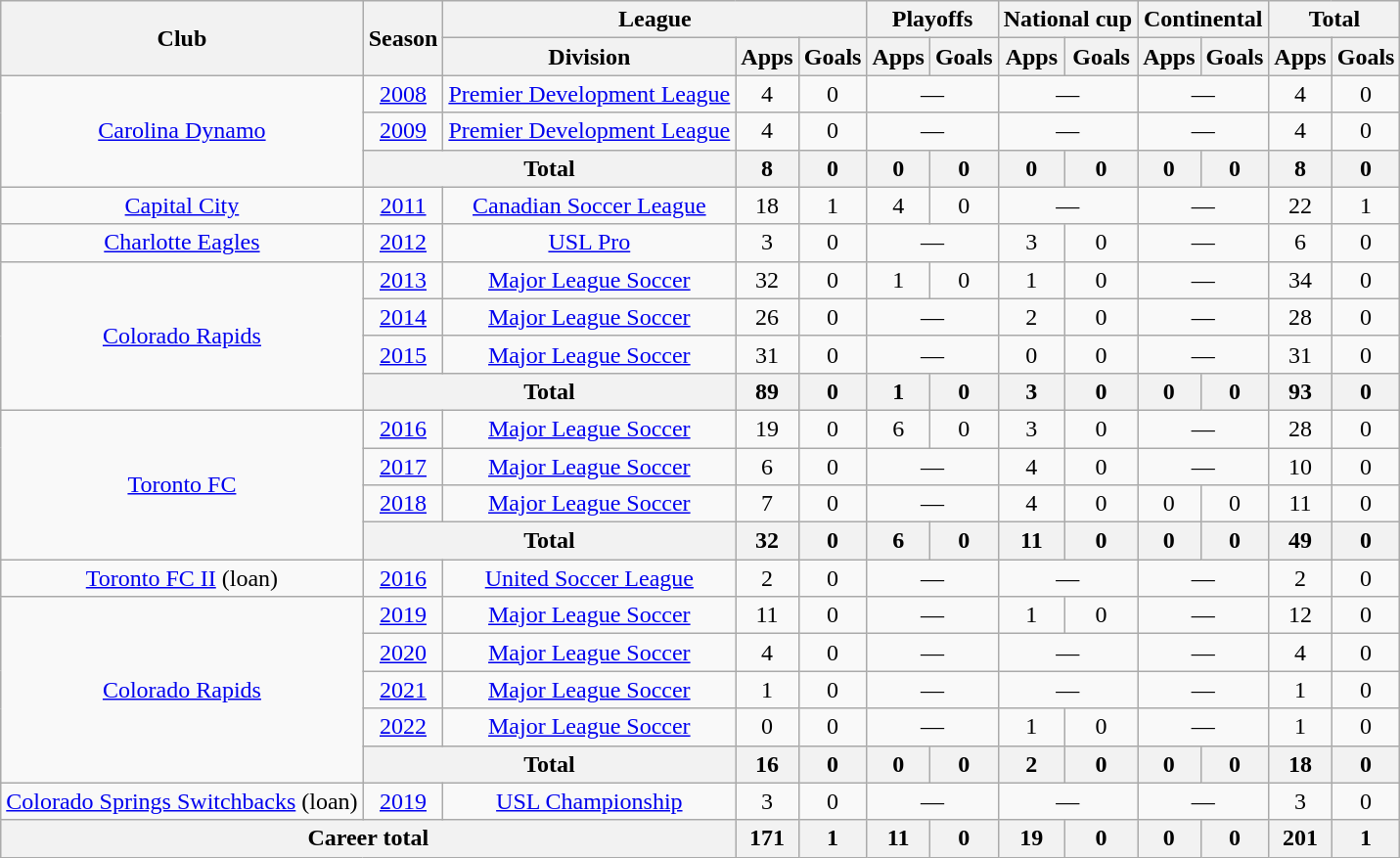<table class=wikitable style=text-align:center>
<tr>
<th rowspan=2>Club</th>
<th rowspan=2>Season</th>
<th colspan=3>League</th>
<th colspan=2>Playoffs</th>
<th colspan=2>National cup</th>
<th colspan=2>Continental</th>
<th colspan=2>Total</th>
</tr>
<tr>
<th>Division</th>
<th>Apps</th>
<th>Goals</th>
<th>Apps</th>
<th>Goals</th>
<th>Apps</th>
<th>Goals</th>
<th>Apps</th>
<th>Goals</th>
<th>Apps</th>
<th>Goals</th>
</tr>
<tr>
<td rowspan=3><a href='#'>Carolina Dynamo</a></td>
<td><a href='#'>2008</a></td>
<td><a href='#'>Premier Development League</a></td>
<td>4</td>
<td>0</td>
<td colspan=2>—</td>
<td colspan=2>—</td>
<td colspan=2>—</td>
<td>4</td>
<td>0</td>
</tr>
<tr>
<td><a href='#'>2009</a></td>
<td><a href='#'>Premier Development League</a></td>
<td>4</td>
<td>0</td>
<td colspan=2>—</td>
<td colspan=2>—</td>
<td colspan=2>—</td>
<td>4</td>
<td>0</td>
</tr>
<tr>
<th colspan=2>Total</th>
<th>8</th>
<th>0</th>
<th>0</th>
<th>0</th>
<th>0</th>
<th>0</th>
<th>0</th>
<th>0</th>
<th>8</th>
<th>0</th>
</tr>
<tr>
<td rowspan=1><a href='#'>Capital City</a></td>
<td><a href='#'>2011</a></td>
<td><a href='#'>Canadian Soccer League</a></td>
<td>18</td>
<td>1</td>
<td>4</td>
<td>0</td>
<td colspan=2>—</td>
<td colspan=2>—</td>
<td>22</td>
<td>1</td>
</tr>
<tr>
<td rowspan=1><a href='#'>Charlotte Eagles</a></td>
<td><a href='#'>2012</a></td>
<td><a href='#'>USL Pro</a></td>
<td>3</td>
<td>0</td>
<td colspan=2>—</td>
<td>3</td>
<td>0</td>
<td colspan=2>—</td>
<td>6</td>
<td>0</td>
</tr>
<tr>
<td rowspan=4><a href='#'>Colorado Rapids</a></td>
<td><a href='#'>2013</a></td>
<td><a href='#'>Major League Soccer</a></td>
<td>32</td>
<td>0</td>
<td>1</td>
<td>0</td>
<td>1</td>
<td>0</td>
<td colspan=2>—</td>
<td>34</td>
<td>0</td>
</tr>
<tr>
<td><a href='#'>2014</a></td>
<td><a href='#'>Major League Soccer</a></td>
<td>26</td>
<td>0</td>
<td colspan=2>—</td>
<td>2</td>
<td>0</td>
<td colspan=2>—</td>
<td>28</td>
<td>0</td>
</tr>
<tr>
<td><a href='#'>2015</a></td>
<td><a href='#'>Major League Soccer</a></td>
<td>31</td>
<td>0</td>
<td colspan=2>—</td>
<td>0</td>
<td>0</td>
<td colspan=2>—</td>
<td>31</td>
<td>0</td>
</tr>
<tr>
<th colspan=2>Total</th>
<th>89</th>
<th>0</th>
<th>1</th>
<th>0</th>
<th>3</th>
<th>0</th>
<th>0</th>
<th>0</th>
<th>93</th>
<th>0</th>
</tr>
<tr>
<td rowspan=4><a href='#'>Toronto FC</a></td>
<td><a href='#'>2016</a></td>
<td><a href='#'>Major League Soccer</a></td>
<td>19</td>
<td>0</td>
<td>6</td>
<td>0</td>
<td>3</td>
<td>0</td>
<td colspan=2>—</td>
<td>28</td>
<td>0</td>
</tr>
<tr>
<td><a href='#'>2017</a></td>
<td><a href='#'>Major League Soccer</a></td>
<td>6</td>
<td>0</td>
<td colspan=2>—</td>
<td>4</td>
<td>0</td>
<td colspan=2>—</td>
<td>10</td>
<td>0</td>
</tr>
<tr>
<td><a href='#'>2018</a></td>
<td><a href='#'>Major League Soccer</a></td>
<td>7</td>
<td>0</td>
<td colspan=2>—</td>
<td>4</td>
<td>0</td>
<td>0</td>
<td>0</td>
<td>11</td>
<td>0</td>
</tr>
<tr>
<th colspan=2>Total</th>
<th>32</th>
<th>0</th>
<th>6</th>
<th>0</th>
<th>11</th>
<th>0</th>
<th>0</th>
<th>0</th>
<th>49</th>
<th>0</th>
</tr>
<tr>
<td rowspan=1><a href='#'>Toronto FC II</a> (loan)</td>
<td><a href='#'>2016</a></td>
<td><a href='#'>United Soccer League</a></td>
<td>2</td>
<td>0</td>
<td colspan=2>—</td>
<td colspan=2>—</td>
<td colspan=2>—</td>
<td>2</td>
<td>0</td>
</tr>
<tr>
<td rowspan=5><a href='#'>Colorado Rapids</a></td>
<td><a href='#'>2019</a></td>
<td><a href='#'>Major League Soccer</a></td>
<td>11</td>
<td>0</td>
<td colspan=2>—</td>
<td>1</td>
<td>0</td>
<td colspan=2>—</td>
<td>12</td>
<td>0</td>
</tr>
<tr>
<td><a href='#'>2020</a></td>
<td><a href='#'>Major League Soccer</a></td>
<td>4</td>
<td>0</td>
<td colspan=2>—</td>
<td colspan=2>—</td>
<td colspan=2>—</td>
<td>4</td>
<td>0</td>
</tr>
<tr>
<td><a href='#'>2021</a></td>
<td><a href='#'>Major League Soccer</a></td>
<td>1</td>
<td>0</td>
<td colspan=2>—</td>
<td colspan=2>—</td>
<td colspan=2>—</td>
<td>1</td>
<td>0</td>
</tr>
<tr>
<td><a href='#'>2022</a></td>
<td><a href='#'>Major League Soccer</a></td>
<td>0</td>
<td>0</td>
<td colspan=2>—</td>
<td>1</td>
<td>0</td>
<td colspan=2>—</td>
<td>1</td>
<td>0</td>
</tr>
<tr>
<th colspan=2>Total</th>
<th>16</th>
<th>0</th>
<th>0</th>
<th>0</th>
<th>2</th>
<th>0</th>
<th>0</th>
<th>0</th>
<th>18</th>
<th>0</th>
</tr>
<tr>
<td rowspan=1><a href='#'>Colorado Springs Switchbacks</a> (loan)</td>
<td><a href='#'>2019</a></td>
<td><a href='#'>USL Championship</a></td>
<td>3</td>
<td>0</td>
<td colspan=2>—</td>
<td colspan=2>—</td>
<td colspan=2>—</td>
<td>3</td>
<td>0</td>
</tr>
<tr>
<th colspan=3>Career total</th>
<th>171</th>
<th>1</th>
<th>11</th>
<th>0</th>
<th>19</th>
<th>0</th>
<th>0</th>
<th>0</th>
<th>201</th>
<th>1</th>
</tr>
</table>
